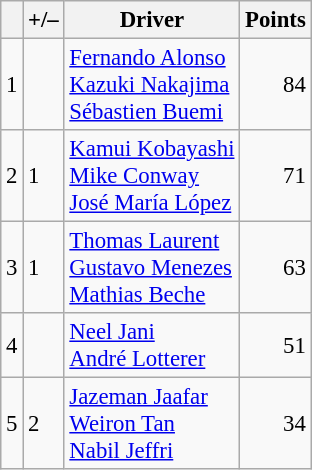<table class="wikitable" style="font-size: 95%;">
<tr>
<th scope="col"></th>
<th scope="col">+/–</th>
<th scope="col">Driver</th>
<th scope="col">Points</th>
</tr>
<tr>
<td align="center">1</td>
<td align="left"></td>
<td> <a href='#'>Fernando Alonso</a><br> <a href='#'>Kazuki Nakajima</a><br> <a href='#'>Sébastien Buemi</a></td>
<td align="right">84</td>
</tr>
<tr>
<td align="center">2</td>
<td align="left"> 1</td>
<td> <a href='#'>Kamui Kobayashi</a><br> <a href='#'>Mike Conway</a><br> <a href='#'>José María López</a></td>
<td align="right">71</td>
</tr>
<tr>
<td align="center">3</td>
<td align="left"> 1</td>
<td> <a href='#'>Thomas Laurent</a><br> <a href='#'>Gustavo Menezes</a><br> <a href='#'>Mathias Beche</a></td>
<td align="right">63</td>
</tr>
<tr>
<td align="center">4</td>
<td align="left"></td>
<td> <a href='#'>Neel Jani</a><br> <a href='#'>André Lotterer</a></td>
<td align="right">51</td>
</tr>
<tr>
<td align="center">5</td>
<td align="left"> 2</td>
<td> <a href='#'>Jazeman Jaafar</a><br> <a href='#'>Weiron Tan</a><br> <a href='#'>Nabil Jeffri</a></td>
<td align="right">34</td>
</tr>
</table>
